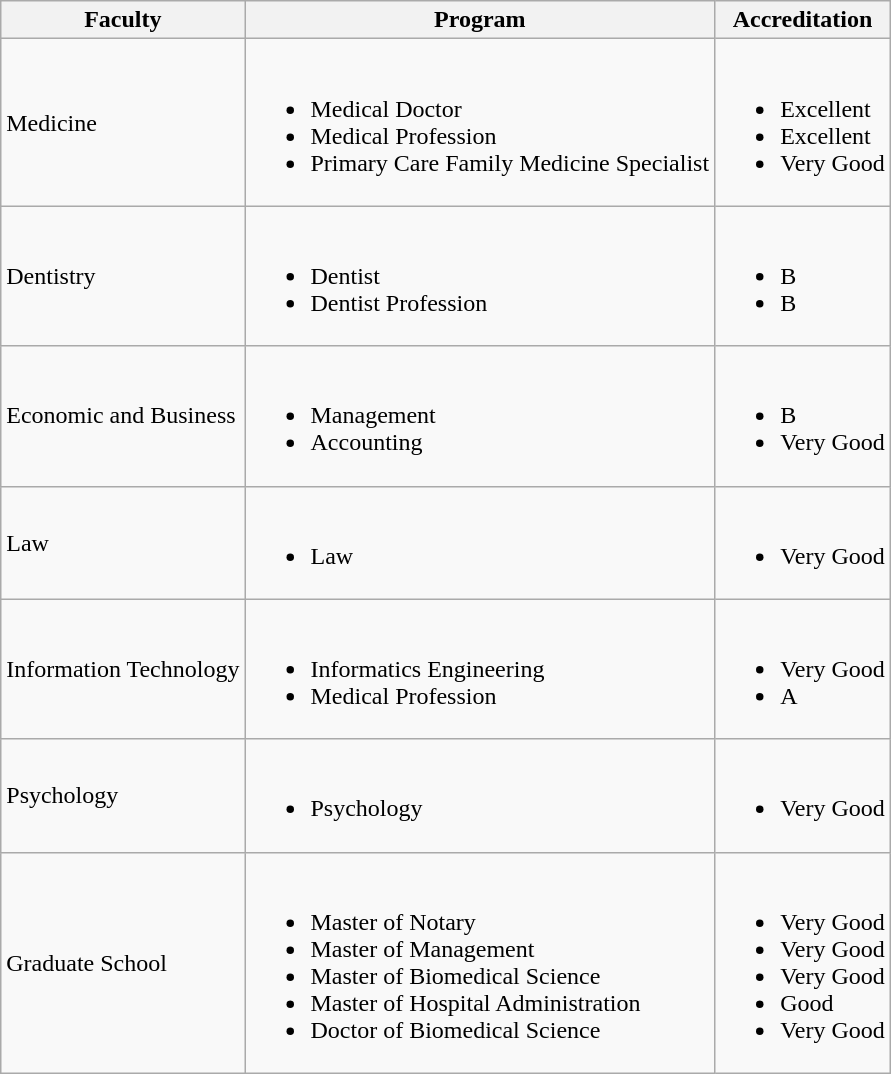<table class="wikitable">
<tr>
<th>Faculty</th>
<th>Program</th>
<th>Accreditation</th>
</tr>
<tr>
<td>Medicine</td>
<td><br><ul><li>Medical Doctor</li><li>Medical Profession</li><li>Primary Care Family Medicine Specialist</li></ul></td>
<td><br><ul><li>Excellent</li><li>Excellent</li><li>Very Good</li></ul></td>
</tr>
<tr>
<td>Dentistry</td>
<td><br><ul><li>Dentist</li><li>Dentist Profession</li></ul></td>
<td><br><ul><li>B</li><li>B</li></ul></td>
</tr>
<tr>
<td>Economic and Business</td>
<td><br><ul><li>Management</li><li>Accounting</li></ul></td>
<td><br><ul><li>B</li><li>Very Good</li></ul></td>
</tr>
<tr>
<td>Law</td>
<td><br><ul><li>Law</li></ul></td>
<td><br><ul><li>Very Good</li></ul></td>
</tr>
<tr>
<td>Information Technology</td>
<td><br><ul><li>Informatics Engineering</li><li>Medical Profession</li></ul></td>
<td><br><ul><li>Very Good</li><li>A</li></ul></td>
</tr>
<tr>
<td>Psychology</td>
<td><br><ul><li>Psychology</li></ul></td>
<td><br><ul><li>Very Good</li></ul></td>
</tr>
<tr>
<td>Graduate School</td>
<td><br><ul><li>Master of Notary</li><li>Master of Management</li><li>Master of Biomedical Science</li><li>Master of Hospital Administration</li><li>Doctor of Biomedical Science</li></ul></td>
<td><br><ul><li>Very Good</li><li>Very Good</li><li>Very Good</li><li>Good</li><li>Very Good</li></ul></td>
</tr>
</table>
